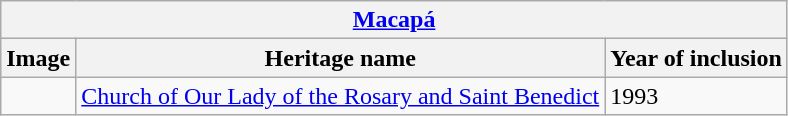<table class="wikitable">
<tr>
<th colspan="3"><a href='#'>Macapá</a></th>
</tr>
<tr>
<th>Image</th>
<th>Heritage name</th>
<th>Year of inclusion</th>
</tr>
<tr>
<td></td>
<td><a href='#'>Church of Our Lady of the Rosary and Saint Benedict</a></td>
<td>1993</td>
</tr>
</table>
